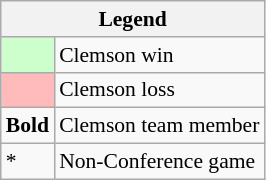<table class="wikitable" style="font-size:90%">
<tr>
<th colspan=2>Legend</th>
</tr>
<tr>
<td style="background:#ccffcc;"> </td>
<td>Clemson win</td>
</tr>
<tr>
<td style="background:#ffbbbb;"> </td>
<td>Clemson loss</td>
</tr>
<tr>
<td><strong>Bold</strong></td>
<td>Clemson team member</td>
</tr>
<tr>
<td>*</td>
<td>Non-Conference game</td>
</tr>
</table>
